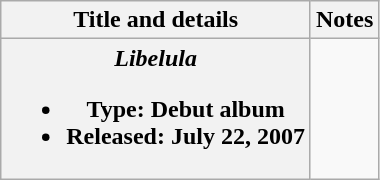<table class="wikitable plainrowheaders" style="text-align:center;">
<tr>
<th scope="col">Title and details</th>
<th scope="col">Notes</th>
</tr>
<tr>
<th scope="row"><em>Libelula</em><br><ul><li>Type: Debut album</li><li>Released: July 22, 2007</li></ul></th>
<td><br></td>
</tr>
</table>
